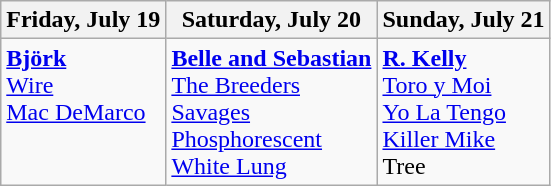<table class="wikitable">
<tr>
<th>Friday, July 19</th>
<th>Saturday, July 20</th>
<th>Sunday, July 21</th>
</tr>
<tr valign="top">
<td><strong><a href='#'>Björk</a></strong><br><a href='#'>Wire</a><br><a href='#'>Mac DeMarco</a></td>
<td><strong><a href='#'>Belle and Sebastian</a></strong><br><a href='#'>The Breeders</a><br><a href='#'>Savages</a><br><a href='#'>Phosphorescent</a><br><a href='#'>White Lung</a></td>
<td><strong><a href='#'>R. Kelly</a></strong><br><a href='#'>Toro y Moi</a><br><a href='#'>Yo La Tengo</a><br><a href='#'>Killer Mike</a><br>Tree</td>
</tr>
</table>
